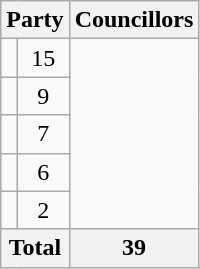<table class="wikitable">
<tr>
<th colspan=2>Party</th>
<th>Councillors</th>
</tr>
<tr>
<td></td>
<td align=center>15</td>
</tr>
<tr>
<td></td>
<td align=center>9</td>
</tr>
<tr>
<td></td>
<td align=center>7</td>
</tr>
<tr>
<td></td>
<td align=center>6</td>
</tr>
<tr>
<td></td>
<td align=center>2</td>
</tr>
<tr>
<th colspan=2>Total</th>
<th align=center>39</th>
</tr>
</table>
